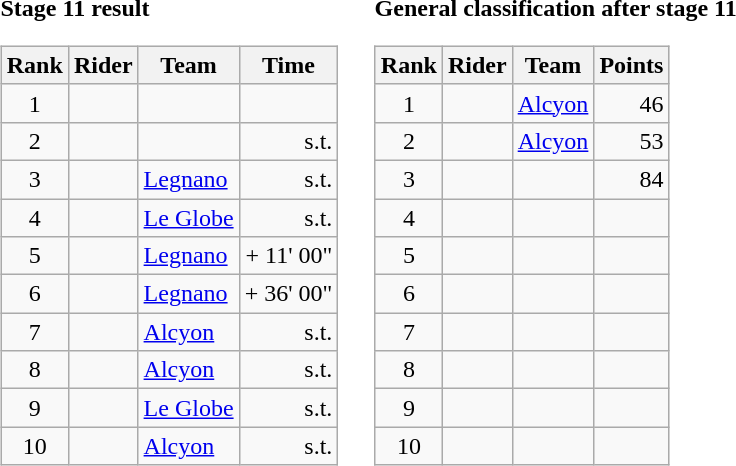<table>
<tr>
<td><strong>Stage 11 result</strong><br><table class="wikitable">
<tr>
<th scope="col">Rank</th>
<th scope="col">Rider</th>
<th scope="col">Team</th>
<th scope="col">Time</th>
</tr>
<tr>
<td style="text-align:center;">1</td>
<td></td>
<td></td>
<td style="text-align:right;"></td>
</tr>
<tr>
<td style="text-align:center;">2</td>
<td></td>
<td></td>
<td style="text-align:right;">s.t.</td>
</tr>
<tr>
<td style="text-align:center;">3</td>
<td></td>
<td><a href='#'>Legnano</a></td>
<td style="text-align:right;">s.t.</td>
</tr>
<tr>
<td style="text-align:center;">4</td>
<td></td>
<td><a href='#'>Le Globe</a></td>
<td style="text-align:right;">s.t.</td>
</tr>
<tr>
<td style="text-align:center;">5</td>
<td></td>
<td><a href='#'>Legnano</a></td>
<td style="text-align:right;">+ 11' 00"</td>
</tr>
<tr>
<td style="text-align:center;">6</td>
<td></td>
<td><a href='#'>Legnano</a></td>
<td style="text-align:right;">+ 36' 00"</td>
</tr>
<tr>
<td style="text-align:center;">7</td>
<td></td>
<td><a href='#'>Alcyon</a></td>
<td style="text-align:right;">s.t.</td>
</tr>
<tr>
<td style="text-align:center;">8</td>
<td></td>
<td><a href='#'>Alcyon</a></td>
<td style="text-align:right;">s.t.</td>
</tr>
<tr>
<td style="text-align:center;">9</td>
<td></td>
<td><a href='#'>Le Globe</a></td>
<td style="text-align:right;">s.t.</td>
</tr>
<tr>
<td style="text-align:center;">10</td>
<td></td>
<td><a href='#'>Alcyon</a></td>
<td style="text-align:right;">s.t.</td>
</tr>
</table>
</td>
<td></td>
<td><strong>General classification after stage 11</strong><br><table class="wikitable">
<tr>
<th scope="col">Rank</th>
<th scope="col">Rider</th>
<th scope="col">Team</th>
<th scope="col">Points</th>
</tr>
<tr>
<td style="text-align:center;">1</td>
<td></td>
<td><a href='#'>Alcyon</a></td>
<td style="text-align:right;">46</td>
</tr>
<tr>
<td style="text-align:center;">2</td>
<td></td>
<td><a href='#'>Alcyon</a></td>
<td style="text-align:right;">53</td>
</tr>
<tr>
<td style="text-align:center;">3</td>
<td></td>
<td></td>
<td style="text-align:right;">84</td>
</tr>
<tr>
<td style="text-align:center;">4</td>
<td></td>
<td></td>
<td></td>
</tr>
<tr>
<td style="text-align:center;">5</td>
<td></td>
<td></td>
<td></td>
</tr>
<tr>
<td style="text-align:center;">6</td>
<td></td>
<td></td>
<td></td>
</tr>
<tr>
<td style="text-align:center;">7</td>
<td></td>
<td></td>
<td></td>
</tr>
<tr>
<td style="text-align:center;">8</td>
<td></td>
<td></td>
<td></td>
</tr>
<tr>
<td style="text-align:center;">9</td>
<td></td>
<td></td>
<td></td>
</tr>
<tr>
<td style="text-align:center;">10</td>
<td></td>
<td></td>
<td></td>
</tr>
</table>
</td>
</tr>
</table>
